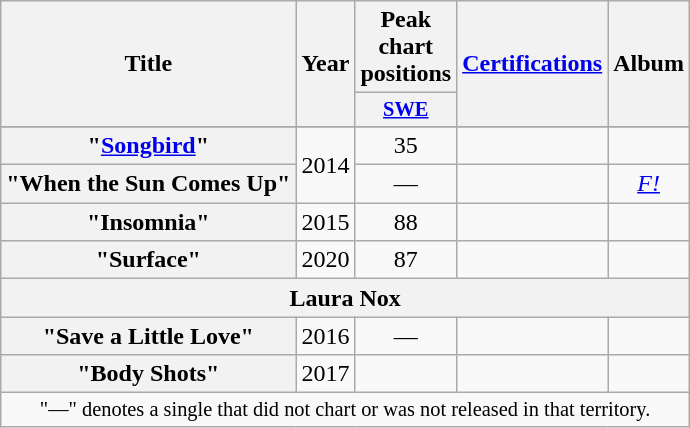<table class="wikitable plainrowheaders" style="text-align:center;">
<tr>
<th scope="col" rowspan="2">Title</th>
<th scope="col" rowspan="2">Year</th>
<th scope="col" colspan="1">Peak chart positions</th>
<th scope="col" rowspan="2"><a href='#'>Certifications</a></th>
<th scope="col" rowspan="2">Album</th>
</tr>
<tr>
<th scope="col" style="width:3em;font-size:85%;"><a href='#'>SWE</a><br></th>
</tr>
<tr>
</tr>
<tr>
<th scope="row">"<a href='#'>Songbird</a>"</th>
<td rowspan=2>2014</td>
<td>35</td>
<td></td>
<td></td>
</tr>
<tr>
<th scope="row">"When the Sun Comes Up"</th>
<td>—</td>
<td></td>
<td><em><a href='#'>F!</a></em></td>
</tr>
<tr>
<th scope="row">"Insomnia"</th>
<td>2015</td>
<td>88</td>
<td></td>
<td></td>
</tr>
<tr>
<th scope="row">"Surface"<br></th>
<td>2020</td>
<td>87<br></td>
<td></td>
<td></td>
</tr>
<tr>
<th scope="col" colspan="20"><strong>Laura Nox</strong></th>
</tr>
<tr>
<th scope="row">"Save a Little Love"</th>
<td>2016</td>
<td>—</td>
<td></td>
<td></td>
</tr>
<tr>
<th scope="row">"Body Shots"</th>
<td>2017</td>
<td></td>
<td></td>
<td></td>
</tr>
<tr>
<td colspan="20" style="font-size:85%">"—" denotes a single that did not chart or was not released in that territory.</td>
</tr>
</table>
